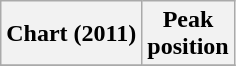<table class="wikitable sortable plainrowheaders" style="text-align:center">
<tr>
<th scope="col">Chart (2011)</th>
<th scope="col">Peak<br> position</th>
</tr>
<tr>
</tr>
</table>
